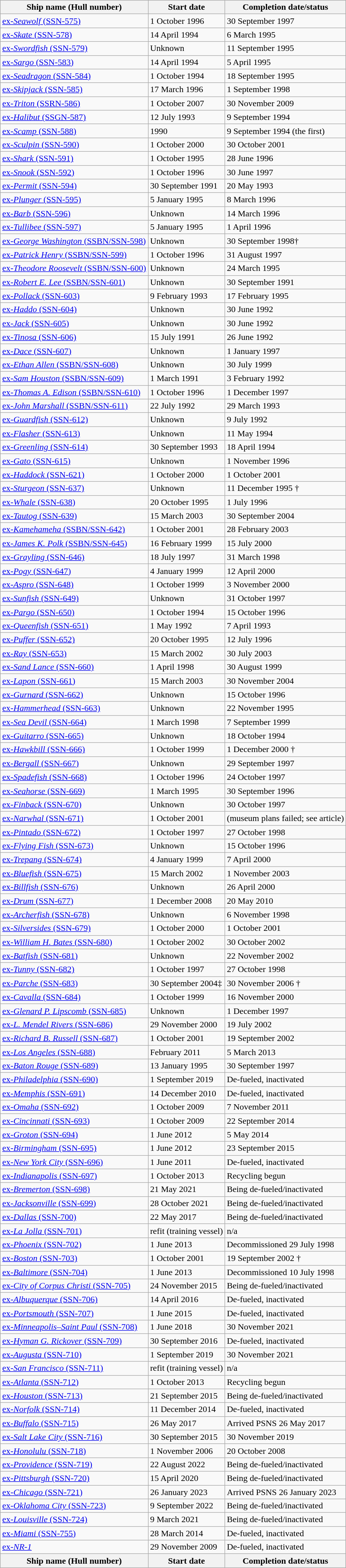<table class="sortable wikitable">
<tr>
<th>Ship name (Hull number)</th>
<th>Start date</th>
<th>Completion date/status</th>
</tr>
<tr>
<td><a href='#'>ex-<em>Seawolf</em> (SSN-575)</a></td>
<td>1 October 1996</td>
<td>30 September 1997</td>
</tr>
<tr>
<td><a href='#'>ex-<em>Skate</em> (SSN-578)</a></td>
<td>14 April 1994</td>
<td>6 March 1995</td>
</tr>
<tr>
<td><a href='#'>ex-<em>Swordfish</em> (SSN-579)</a></td>
<td>Unknown</td>
<td>11 September 1995</td>
</tr>
<tr>
<td><a href='#'>ex-<em>Sargo</em> (SSN-583)</a></td>
<td>14 April 1994</td>
<td>5 April 1995</td>
</tr>
<tr>
<td><a href='#'>ex-<em>Seadragon</em> (SSN-584)</a></td>
<td>1 October 1994</td>
<td>18 September 1995</td>
</tr>
<tr>
<td><a href='#'>ex-<em>Skipjack</em> (SSN-585)</a></td>
<td>17 March 1996</td>
<td>1 September 1998</td>
</tr>
<tr>
<td><a href='#'>ex-<em>Triton</em> (SSRN-586)</a></td>
<td>1 October 2007</td>
<td>30 November 2009</td>
</tr>
<tr>
<td><a href='#'>ex-<em>Halibut</em> (SSGN-587)</a></td>
<td>12 July 1993</td>
<td>9 September 1994</td>
</tr>
<tr>
<td><a href='#'>ex-<em>Scamp</em> (SSN-588)</a></td>
<td>1990</td>
<td>9 September 1994 (the first)</td>
</tr>
<tr>
<td><a href='#'>ex-<em>Sculpin</em> (SSN-590)</a></td>
<td>1 October 2000</td>
<td>30 October 2001</td>
</tr>
<tr>
<td><a href='#'>ex-<em>Shark</em> (SSN-591)</a></td>
<td>1 October 1995</td>
<td>28 June 1996</td>
</tr>
<tr>
<td><a href='#'>ex-<em>Snook</em> (SSN-592)</a></td>
<td>1 October 1996</td>
<td>30 June 1997</td>
</tr>
<tr>
<td><a href='#'>ex-<em>Permit</em> (SSN-594)</a></td>
<td>30 September 1991</td>
<td>20 May 1993</td>
</tr>
<tr>
<td><a href='#'>ex-<em>Plunger</em> (SSN-595)</a></td>
<td>5 January 1995</td>
<td>8 March 1996</td>
</tr>
<tr>
<td><a href='#'>ex-<em>Barb</em> (SSN-596)</a></td>
<td>Unknown</td>
<td>14 March 1996</td>
</tr>
<tr>
<td><a href='#'>ex-<em>Tullibee</em> (SSN-597)</a></td>
<td>5 January 1995</td>
<td>1 April 1996</td>
</tr>
<tr>
<td><a href='#'>ex-<em>George Washington</em> (SSBN/SSN-598)</a></td>
<td>Unknown</td>
<td>30 September 1998†</td>
</tr>
<tr>
<td><a href='#'>ex-<em>Patrick Henry</em> (SSBN/SSN-599)</a></td>
<td>1 October 1996</td>
<td>31 August 1997</td>
</tr>
<tr>
<td><a href='#'>ex-<em>Theodore Roosevelt</em> (SSBN/SSN-600)</a></td>
<td>Unknown</td>
<td>24 March 1995</td>
</tr>
<tr>
<td><a href='#'>ex-<em>Robert E. Lee</em> (SSBN/SSN-601)</a></td>
<td>Unknown</td>
<td>30 September 1991</td>
</tr>
<tr>
<td><a href='#'>ex-<em>Pollack</em> (SSN-603)</a></td>
<td>9 February 1993</td>
<td>17 February 1995</td>
</tr>
<tr>
<td><a href='#'>ex-<em>Haddo</em> (SSN-604)</a></td>
<td>Unknown</td>
<td>30 June 1992</td>
</tr>
<tr>
<td><a href='#'>ex-<em>Jack</em> (SSN-605)</a></td>
<td>Unknown</td>
<td>30 June 1992</td>
</tr>
<tr>
<td><a href='#'>ex-<em>Tinosa</em> (SSN-606)</a></td>
<td>15 July 1991</td>
<td>26 June 1992</td>
</tr>
<tr>
<td><a href='#'>ex-<em>Dace</em> (SSN-607)</a></td>
<td>Unknown</td>
<td>1 January 1997</td>
</tr>
<tr>
<td><a href='#'>ex-<em>Ethan Allen</em> (SSBN/SSN-608)</a></td>
<td>Unknown</td>
<td>30 July 1999</td>
</tr>
<tr>
<td><a href='#'>ex-<em>Sam Houston</em> (SSBN/SSN-609)</a></td>
<td>1 March 1991</td>
<td>3 February 1992</td>
</tr>
<tr>
<td><a href='#'>ex-<em>Thomas A. Edison</em> (SSBN/SSN-610)</a></td>
<td>1 October 1996</td>
<td>1 December 1997</td>
</tr>
<tr>
<td><a href='#'>ex-<em>John Marshall</em> (SSBN/SSN-611)</a></td>
<td>22 July 1992</td>
<td>29 March 1993</td>
</tr>
<tr>
<td><a href='#'>ex-<em>Guardfish</em> (SSN-612)</a></td>
<td>Unknown</td>
<td>9 July 1992</td>
</tr>
<tr>
<td><a href='#'>ex-<em>Flasher</em> (SSN-613)</a></td>
<td>Unknown</td>
<td>11 May 1994</td>
</tr>
<tr>
<td><a href='#'>ex-<em>Greenling</em> (SSN-614)</a></td>
<td>30 September 1993</td>
<td>18 April 1994</td>
</tr>
<tr>
<td><a href='#'>ex-<em>Gato</em> (SSN-615)</a></td>
<td>Unknown</td>
<td>1 November 1996</td>
</tr>
<tr>
<td><a href='#'>ex-<em>Haddock</em> (SSN-621)</a></td>
<td>1 October 2000</td>
<td>1 October 2001</td>
</tr>
<tr>
<td><a href='#'>ex-<em>Sturgeon</em> (SSN-637)</a></td>
<td>Unknown</td>
<td>11 December 1995 †</td>
</tr>
<tr>
<td><a href='#'>ex-<em>Whale</em> (SSN-638)</a></td>
<td>20 October 1995</td>
<td>1 July 1996</td>
</tr>
<tr>
<td><a href='#'>ex-<em>Tautog</em> (SSN-639)</a></td>
<td>15 March 2003</td>
<td>30 September 2004</td>
</tr>
<tr>
<td><a href='#'>ex-<em>Kamehameha</em> (SSBN/SSN-642)</a></td>
<td>1 October 2001</td>
<td>28 February 2003</td>
</tr>
<tr>
<td><a href='#'>ex-<em>James K. Polk</em> (SSBN/SSN-645)</a></td>
<td>16 February 1999</td>
<td>15 July 2000</td>
</tr>
<tr>
<td><a href='#'>ex-<em>Grayling</em> (SSN-646)</a></td>
<td>18 July 1997</td>
<td>31 March 1998</td>
</tr>
<tr>
<td><a href='#'>ex-<em>Pogy</em> (SSN-647)</a></td>
<td>4 January 1999</td>
<td>12 April 2000</td>
</tr>
<tr>
<td><a href='#'>ex-<em>Aspro</em> (SSN-648)</a></td>
<td>1 October 1999</td>
<td>3 November 2000</td>
</tr>
<tr>
<td><a href='#'>ex-<em>Sunfish</em> (SSN-649)</a></td>
<td>Unknown</td>
<td>31 October 1997</td>
</tr>
<tr>
<td><a href='#'>ex-<em>Pargo</em> (SSN-650)</a></td>
<td>1 October 1994</td>
<td>15 October 1996</td>
</tr>
<tr>
<td><a href='#'>ex-<em>Queenfish</em> (SSN-651)</a></td>
<td>1 May 1992</td>
<td>7 April 1993</td>
</tr>
<tr>
<td><a href='#'>ex-<em>Puffer</em> (SSN-652)</a></td>
<td>20 October 1995</td>
<td>12 July 1996</td>
</tr>
<tr>
<td><a href='#'>ex-<em>Ray</em> (SSN-653)</a></td>
<td>15 March 2002</td>
<td>30 July 2003</td>
</tr>
<tr>
<td><a href='#'>ex-<em>Sand Lance</em> (SSN-660)</a></td>
<td>1 April 1998</td>
<td>30 August 1999</td>
</tr>
<tr>
<td><a href='#'>ex-<em>Lapon</em> (SSN-661)</a></td>
<td>15 March 2003</td>
<td>30 November 2004</td>
</tr>
<tr>
<td><a href='#'>ex-<em>Gurnard</em> (SSN-662)</a></td>
<td>Unknown</td>
<td>15 October 1996</td>
</tr>
<tr>
<td><a href='#'>ex-<em>Hammerhead</em> (SSN-663)</a></td>
<td>Unknown</td>
<td>22 November 1995</td>
</tr>
<tr>
<td><a href='#'>ex-<em>Sea Devil</em> (SSN-664)</a></td>
<td>1 March 1998</td>
<td>7 September 1999</td>
</tr>
<tr>
<td><a href='#'>ex-<em>Guitarro</em> (SSN-665)</a></td>
<td>Unknown</td>
<td>18 October 1994</td>
</tr>
<tr>
<td><a href='#'>ex-<em>Hawkbill</em> (SSN-666)</a></td>
<td>1 October 1999</td>
<td>1 December 2000 †</td>
</tr>
<tr>
<td><a href='#'>ex-<em>Bergall</em> (SSN-667)</a></td>
<td>Unknown</td>
<td>29 September 1997</td>
</tr>
<tr>
<td><a href='#'>ex-<em>Spadefish</em> (SSN-668)</a></td>
<td>1 October 1996</td>
<td>24 October 1997</td>
</tr>
<tr>
<td><a href='#'>ex-<em>Seahorse</em> (SSN-669)</a></td>
<td>1 March 1995</td>
<td>30 September 1996</td>
</tr>
<tr>
<td><a href='#'>ex-<em>Finback</em> (SSN-670)</a></td>
<td>Unknown</td>
<td>30 October 1997</td>
</tr>
<tr>
<td><a href='#'>ex-<em>Narwhal</em> (SSN-671)</a></td>
<td>1 October 2001</td>
<td>(museum plans failed; see article)</td>
</tr>
<tr>
<td><a href='#'>ex-<em>Pintado</em> (SSN-672)</a></td>
<td>1 October 1997</td>
<td>27 October 1998</td>
</tr>
<tr>
<td><a href='#'>ex-<em>Flying Fish</em> (SSN-673)</a></td>
<td>Unknown</td>
<td>15 October 1996</td>
</tr>
<tr>
<td><a href='#'>ex-<em>Trepang</em> (SSN-674)</a></td>
<td>4 January 1999</td>
<td>7 April 2000</td>
</tr>
<tr>
<td><a href='#'>ex-<em>Bluefish</em> (SSN-675)</a></td>
<td>15 March 2002</td>
<td>1 November 2003</td>
</tr>
<tr>
<td><a href='#'>ex-<em>Billfish</em> (SSN-676)</a></td>
<td>Unknown</td>
<td>26 April 2000</td>
</tr>
<tr>
<td><a href='#'>ex-<em>Drum</em> (SSN-677)</a></td>
<td>1 December 2008</td>
<td>20 May 2010</td>
</tr>
<tr>
<td><a href='#'>ex-<em>Archerfish</em> (SSN-678)</a></td>
<td>Unknown</td>
<td>6 November 1998</td>
</tr>
<tr>
<td><a href='#'>ex-<em>Silversides</em> (SSN-679)</a></td>
<td>1 October 2000</td>
<td>1 October 2001</td>
</tr>
<tr>
<td><a href='#'>ex-<em>William H. Bates</em> (SSN-680)</a></td>
<td>1 October 2002</td>
<td>30 October 2002</td>
</tr>
<tr>
<td><a href='#'>ex-<em>Batfish</em> (SSN-681)</a></td>
<td>Unknown</td>
<td>22 November 2002</td>
</tr>
<tr>
<td><a href='#'>ex-<em>Tunny</em> (SSN-682)</a></td>
<td>1 October 1997</td>
<td>27 October 1998</td>
</tr>
<tr>
<td><a href='#'>ex-<em>Parche</em> (SSN-683)</a></td>
<td>30 September 2004‡</td>
<td>30 November 2006 †</td>
</tr>
<tr>
<td><a href='#'>ex-<em>Cavalla</em> (SSN-684)</a></td>
<td>1 October 1999</td>
<td>16 November 2000</td>
</tr>
<tr>
<td><a href='#'>ex-<em>Glenard P. Lipscomb</em> (SSN-685)</a></td>
<td>Unknown</td>
<td>1 December 1997</td>
</tr>
<tr>
<td><a href='#'>ex-<em>L. Mendel Rivers</em> (SSN-686)</a></td>
<td>29 November 2000</td>
<td>19 July 2002</td>
</tr>
<tr>
<td><a href='#'>ex-<em>Richard B. Russell</em> (SSN-687)</a></td>
<td>1 October 2001</td>
<td>19 September 2002</td>
</tr>
<tr>
<td><a href='#'>ex-<em>Los Angeles</em> (SSN-688)</a></td>
<td>February 2011</td>
<td>5 March 2013</td>
</tr>
<tr>
<td><a href='#'>ex-<em>Baton Rouge</em> (SSN-689)</a></td>
<td>13 January 1995</td>
<td>30 September 1997</td>
</tr>
<tr>
<td><a href='#'>ex-<em>Philadelphia</em> (SSN-690)</a></td>
<td>1 September 2019</td>
<td>De-fueled, inactivated</td>
</tr>
<tr>
<td><a href='#'>ex-<em>Memphis</em> (SSN-691)</a></td>
<td>14 December 2010</td>
<td>De-fueled, inactivated</td>
</tr>
<tr>
<td><a href='#'>ex-<em>Omaha</em> (SSN-692)</a></td>
<td>1 October 2009</td>
<td>7 November 2011</td>
</tr>
<tr>
<td><a href='#'>ex-<em>Cincinnati</em> (SSN-693)</a></td>
<td>1 October 2009</td>
<td>22 September 2014</td>
</tr>
<tr>
<td><a href='#'>ex-<em>Groton</em> (SSN-694)</a></td>
<td>1 June 2012</td>
<td>5 May 2014</td>
</tr>
<tr>
<td><a href='#'>ex-<em>Birmingham</em> (SSN-695)</a></td>
<td>1 June 2012</td>
<td>23 September 2015</td>
</tr>
<tr>
<td><a href='#'>ex-<em>New York City</em> (SSN-696)</a></td>
<td>1 June 2011</td>
<td>De-fueled, inactivated</td>
</tr>
<tr>
<td><a href='#'>ex-<em>Indianapolis</em> (SSN-697)</a></td>
<td>1 October 2013</td>
<td>Recycling begun</td>
</tr>
<tr>
<td><a href='#'>ex-<em>Bremerton</em> (SSN-698)</a></td>
<td>21 May 2021</td>
<td>Being de-fueled/inactivated</td>
</tr>
<tr>
<td><a href='#'>ex-<em>Jacksonville</em> (SSN-699)</a></td>
<td>28 October 2021</td>
<td>Being de-fueled/inactivated</td>
</tr>
<tr>
<td><a href='#'>ex-<em>Dallas</em> (SSN-700)</a></td>
<td>22 May 2017 </td>
<td>Being de-fueled/inactivated</td>
</tr>
<tr>
<td><a href='#'>ex-<em>La Jolla</em> (SSN-701)</a></td>
<td>refit (training vessel)</td>
<td>n/a</td>
</tr>
<tr>
<td><a href='#'>ex-<em>Phoenix</em> (SSN-702)</a></td>
<td>1 June 2013</td>
<td>Decommissioned 29 July 1998</td>
</tr>
<tr>
<td><a href='#'>ex-<em>Boston</em> (SSN-703)</a></td>
<td>1 October 2001</td>
<td>19 September 2002 †</td>
</tr>
<tr>
<td><a href='#'>ex-<em>Baltimore</em> (SSN-704)</a></td>
<td>1 June 2013</td>
<td>Decommissioned 10 July 1998</td>
</tr>
<tr>
<td><a href='#'>ex-<em>City of Corpus Christi</em> (SSN-705)</a></td>
<td>24 November 2015</td>
<td>Being de-fueled/inactivated</td>
</tr>
<tr>
<td><a href='#'>ex-<em>Albuquerque</em> (SSN-706)</a></td>
<td>14 April 2016</td>
<td>De-fueled, inactivated</td>
</tr>
<tr>
<td><a href='#'>ex-<em>Portsmouth</em> (SSN-707)</a></td>
<td>1 June 2015</td>
<td>De-fueled, inactivated</td>
</tr>
<tr>
<td><a href='#'>ex-<em>Minneapolis–Saint Paul</em> (SSN-708)</a></td>
<td>1 June 2018</td>
<td>30 November 2021</td>
</tr>
<tr>
<td><a href='#'>ex-<em>Hyman G. Rickover</em> (SSN-709)</a></td>
<td>30 September 2016</td>
<td>De-fueled, inactivated</td>
</tr>
<tr>
<td><a href='#'>ex-<em>Augusta</em> (SSN-710)</a></td>
<td>1 September 2019</td>
<td>30 November 2021</td>
</tr>
<tr>
<td><a href='#'>ex-<em>San Francisco</em> (SSN-711)</a></td>
<td>refit (training vessel)</td>
<td>n/a</td>
</tr>
<tr>
<td><a href='#'>ex-<em>Atlanta</em> (SSN-712)</a></td>
<td>1 October 2013</td>
<td>Recycling begun</td>
</tr>
<tr>
<td><a href='#'>ex-<em>Houston</em> (SSN-713)</a></td>
<td>21 September 2015</td>
<td>Being de-fueled/inactivated</td>
</tr>
<tr>
<td><a href='#'>ex-<em>Norfolk</em> (SSN-714)</a></td>
<td>11 December 2014</td>
<td>De-fueled, inactivated</td>
</tr>
<tr>
<td><a href='#'>ex-<em>Buffalo</em> (SSN-715)</a></td>
<td>26 May 2017 </td>
<td>Arrived PSNS 26 May 2017</td>
</tr>
<tr>
<td><a href='#'>ex-<em>Salt Lake City</em> (SSN-716)</a></td>
<td>30 September 2015</td>
<td>30 November 2019</td>
</tr>
<tr>
<td><a href='#'>ex-<em>Honolulu</em> (SSN-718)</a></td>
<td>1 November 2006</td>
<td>20 October 2008</td>
</tr>
<tr>
<td><a href='#'>ex-<em>Providence</em> (SSN-719)</a></td>
<td>22 August 2022</td>
<td>Being de-fueled/inactivated</td>
</tr>
<tr>
<td><a href='#'>ex-<em>Pittsburgh</em> (SSN-720)</a></td>
<td>15 April 2020</td>
<td>Being de-fueled/inactivated</td>
</tr>
<tr>
<td><a href='#'>ex-<em>Chicago</em> (SSN-721)</a></td>
<td>26 January 2023</td>
<td>Arrived PSNS 26 January 2023</td>
</tr>
<tr>
<td><a href='#'>ex-<em>Oklahoma City</em> (SSN-723)</a></td>
<td>9 September 2022</td>
<td>Being de-fueled/inactivated</td>
</tr>
<tr>
<td><a href='#'>ex-<em>Louisville</em> (SSN-724)</a></td>
<td>9 March 2021</td>
<td>Being de-fueled/inactivated</td>
</tr>
<tr>
<td><a href='#'>ex-<em>Miami</em> (SSN-755)</a></td>
<td>28 March 2014</td>
<td>De-fueled, inactivated</td>
</tr>
<tr>
<td><a href='#'>ex-<em>NR-1</em></a></td>
<td>29 November 2009</td>
<td>De-fueled, inactivated</td>
</tr>
<tr>
<th>Ship name (Hull number)</th>
<th>Start date</th>
<th>Completion date/status</th>
</tr>
</table>
